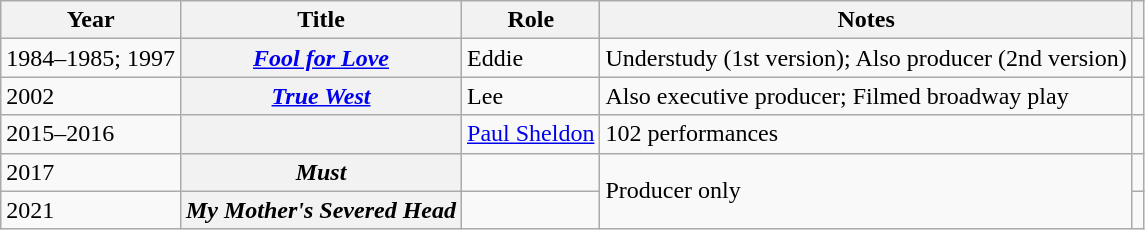<table class="wikitable sortable plainrowheaders">
<tr>
<th scope=col>Year</th>
<th scope=col>Title</th>
<th scope=col>Role</th>
<th scope=col class="unsortable">Notes</th>
<th scope=col class="unsortable"></th>
</tr>
<tr>
<td>1984–1985; 1997</td>
<th scope=row><em><a href='#'>Fool for Love</a></em></th>
<td>Eddie</td>
<td>Understudy (1st version); Also producer (2nd version)</td>
<td style="text-align:center;"></td>
</tr>
<tr>
<td>2002</td>
<th scope=row><em><a href='#'>True West</a></em></th>
<td>Lee</td>
<td>Also executive producer; Filmed broadway play</td>
<td style="text-align:center;"></td>
</tr>
<tr>
<td>2015–2016</td>
<th scope=row></th>
<td><a href='#'>Paul Sheldon</a></td>
<td>102 performances</td>
<td style="text-align:center;"></td>
</tr>
<tr>
<td>2017</td>
<th scope=row><em>Must</em></th>
<td></td>
<td rowspan="2">Producer only</td>
<td style="text-align:center;"></td>
</tr>
<tr>
<td>2021</td>
<th scope=row><em>My Mother's Severed Head</em></th>
<td></td>
<td style="text-align:center;"></td>
</tr>
</table>
